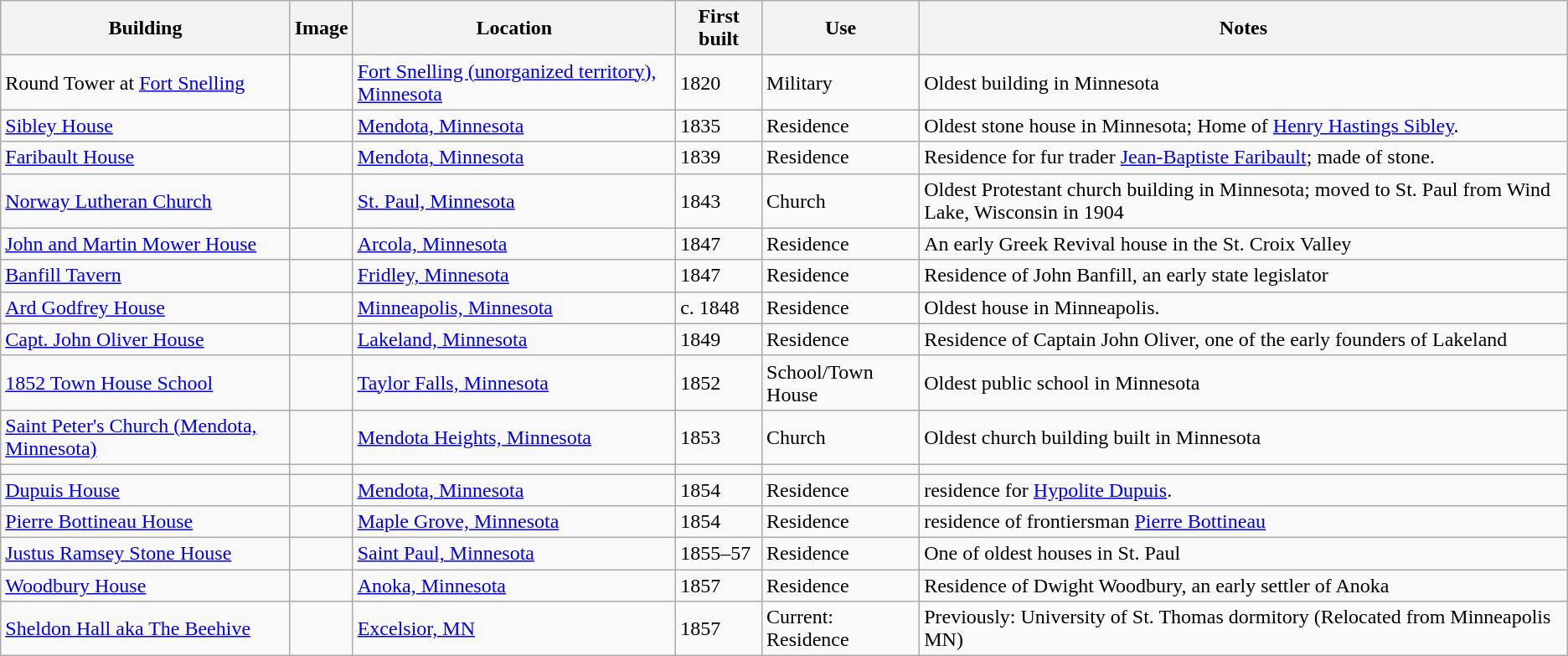<table class="wikitable sortable">
<tr>
<th>Building</th>
<th class="unsortable">Image</th>
<th>Location</th>
<th>First built</th>
<th>Use</th>
<th class="unsortable">Notes</th>
</tr>
<tr>
<td>Round Tower at <a href='#'>Fort Snelling</a></td>
<td></td>
<td><a href='#'>Fort Snelling (unorganized territory), Minnesota</a></td>
<td>1820</td>
<td>Military</td>
<td>Oldest building in Minnesota</td>
</tr>
<tr>
<td><a href='#'>Sibley House</a></td>
<td></td>
<td><a href='#'>Mendota, Minnesota</a></td>
<td>1835</td>
<td>Residence</td>
<td>Oldest stone house in Minnesota; Home of <a href='#'>Henry Hastings Sibley</a>.</td>
</tr>
<tr>
<td><a href='#'>Faribault House</a></td>
<td></td>
<td><a href='#'>Mendota, Minnesota</a></td>
<td>1839</td>
<td>Residence</td>
<td>Residence for fur trader <a href='#'>Jean-Baptiste Faribault</a>; made of stone.</td>
</tr>
<tr>
<td><a href='#'>Norway Lutheran Church</a></td>
<td></td>
<td><a href='#'>St. Paul, Minnesota</a></td>
<td>1843</td>
<td>Church</td>
<td>Oldest Protestant church building in Minnesota; moved to St. Paul from Wind Lake, Wisconsin in 1904</td>
</tr>
<tr>
<td><a href='#'>John and Martin Mower House</a></td>
<td></td>
<td><a href='#'>Arcola, Minnesota</a></td>
<td>1847</td>
<td>Residence</td>
<td>An early Greek Revival house in the St. Croix Valley</td>
</tr>
<tr>
<td><a href='#'>Banfill Tavern</a></td>
<td></td>
<td><a href='#'>Fridley, Minnesota</a></td>
<td>1847</td>
<td>Residence</td>
<td>Residence of John Banfill, an early state legislator</td>
</tr>
<tr>
<td><a href='#'>Ard Godfrey House</a></td>
<td></td>
<td><a href='#'>Minneapolis, Minnesota</a></td>
<td>c. 1848</td>
<td>Residence</td>
<td>Oldest house in Minneapolis.</td>
</tr>
<tr>
<td><a href='#'>Capt. John Oliver House</a></td>
<td></td>
<td><a href='#'>Lakeland, Minnesota</a></td>
<td>1849</td>
<td>Residence</td>
<td>Residence of Captain John Oliver, one of the early founders of Lakeland</td>
</tr>
<tr>
<td><a href='#'>1852 Town House School</a></td>
<td></td>
<td><a href='#'>Taylor Falls, Minnesota</a></td>
<td>1852</td>
<td>School/Town House</td>
<td>Oldest public school in Minnesota</td>
</tr>
<tr>
<td><a href='#'>Saint Peter's Church (Mendota, Minnesota)</a></td>
<td></td>
<td><a href='#'>Mendota Heights, Minnesota</a></td>
<td>1853</td>
<td>Church</td>
<td>Oldest church building built in Minnesota</td>
</tr>
<tr>
<td></td>
<td></td>
<td></td>
<td></td>
<td></td>
<td></td>
</tr>
<tr>
<td><a href='#'>Dupuis House</a></td>
<td></td>
<td><a href='#'>Mendota, Minnesota</a></td>
<td>1854</td>
<td>Residence</td>
<td>residence for <a href='#'>Hypolite Dupuis</a>.</td>
</tr>
<tr>
<td><a href='#'>Pierre Bottineau House</a></td>
<td></td>
<td><a href='#'>Maple Grove, Minnesota</a></td>
<td>1854</td>
<td>Residence</td>
<td>residence of frontiersman <a href='#'>Pierre Bottineau</a></td>
</tr>
<tr>
<td><a href='#'>Justus Ramsey Stone House</a></td>
<td></td>
<td><a href='#'>Saint Paul, Minnesota</a></td>
<td>1855–57</td>
<td>Residence</td>
<td>One of oldest houses in St. Paul</td>
</tr>
<tr>
<td><a href='#'>Woodbury House</a></td>
<td></td>
<td><a href='#'>Anoka, Minnesota</a></td>
<td>1857</td>
<td>Residence</td>
<td>Residence of Dwight Woodbury, an early settler of Anoka</td>
</tr>
<tr>
<td><a href='#'>Sheldon Hall aka The Beehive</a></td>
<td></td>
<td><a href='#'>Excelsior, MN</a></td>
<td>1857</td>
<td>Current: Residence</td>
<td>Previously: University of St. Thomas dormitory (Relocated from Minneapolis MN)</td>
</tr>
</table>
